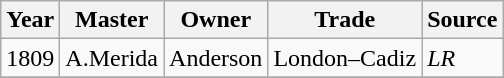<table class=" wikitable">
<tr>
<th>Year</th>
<th>Master</th>
<th>Owner</th>
<th>Trade</th>
<th>Source</th>
</tr>
<tr>
<td>1809</td>
<td>A.Merida</td>
<td>Anderson</td>
<td>London–Cadiz</td>
<td><em>LR</em></td>
</tr>
<tr>
</tr>
</table>
